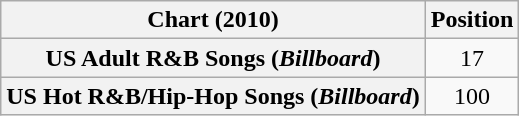<table class="wikitable sortable plainrowheaders">
<tr>
<th align="center">Chart (2010)</th>
<th align="center">Position</th>
</tr>
<tr>
<th scope="row">US Adult R&B Songs (<em>Billboard</em>)</th>
<td align="center">17</td>
</tr>
<tr>
<th scope="row">US Hot R&B/Hip-Hop Songs (<em>Billboard</em>)</th>
<td style="text-align:center;">100</td>
</tr>
</table>
